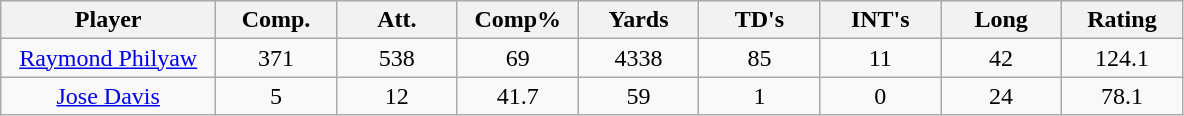<table class="wikitable sortable">
<tr>
<th bgcolor="#DDDDFF" width="16%">Player</th>
<th bgcolor="#DDDDFF" width="9%">Comp.</th>
<th bgcolor="#DDDDFF" width="9%">Att.</th>
<th bgcolor="#DDDDFF" width="9%">Comp%</th>
<th bgcolor="#DDDDFF" width="9%">Yards</th>
<th bgcolor="#DDDDFF" width="9%">TD's</th>
<th bgcolor="#DDDDFF" width="9%">INT's</th>
<th bgcolor="#DDDDFF" width="9%">Long</th>
<th bgcolor="#DDDDFF" width="9%">Rating</th>
</tr>
<tr align="center">
<td><a href='#'>Raymond Philyaw</a></td>
<td>371</td>
<td>538</td>
<td>69</td>
<td>4338</td>
<td>85</td>
<td>11</td>
<td>42</td>
<td>124.1</td>
</tr>
<tr align="center">
<td><a href='#'>Jose Davis</a></td>
<td>5</td>
<td>12</td>
<td>41.7</td>
<td>59</td>
<td>1</td>
<td>0</td>
<td>24</td>
<td>78.1</td>
</tr>
</table>
